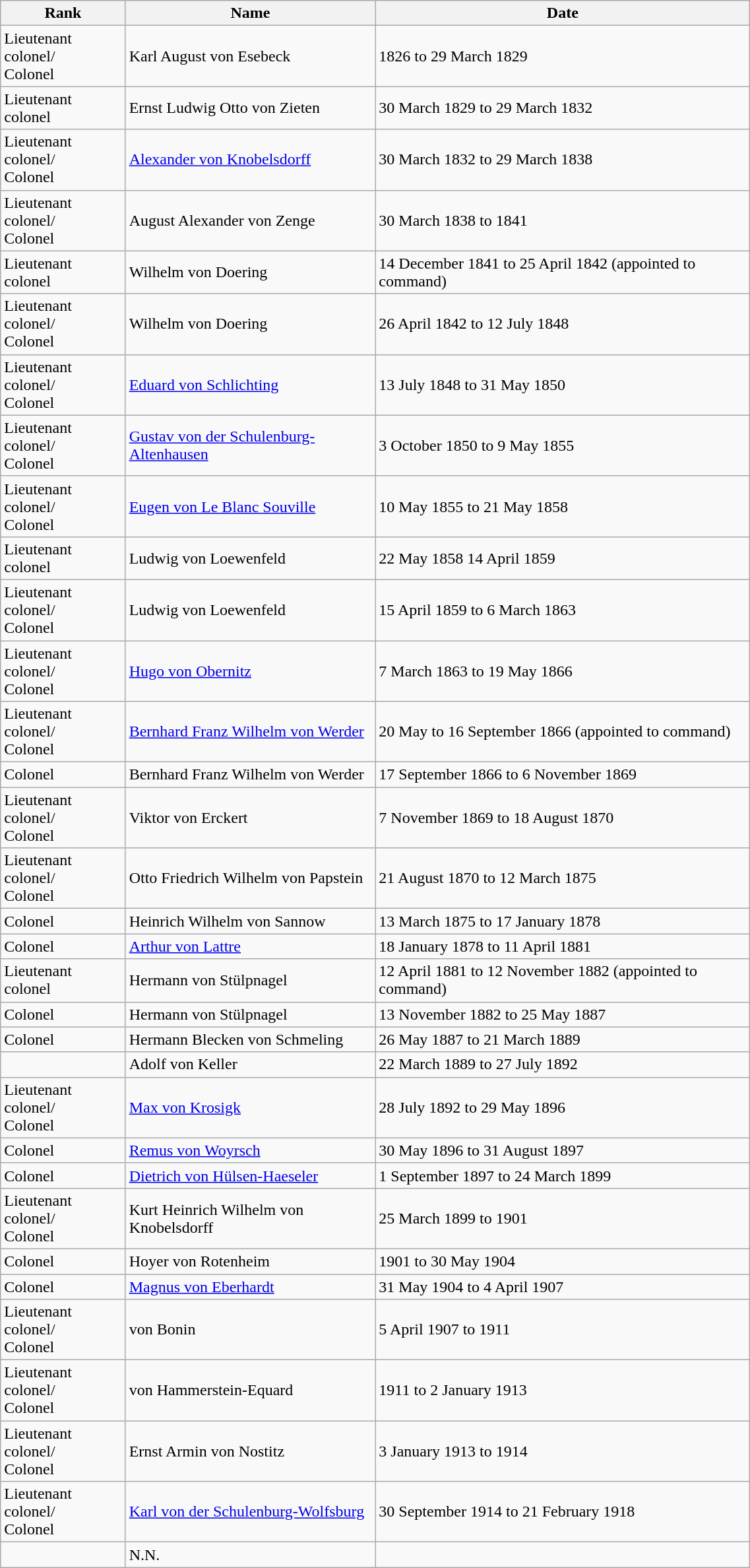<table class="wikitable" style=" width:60%;">
<tr style="background-color:#f9f9f9;">
<th bgcolor="#FFDEAD" style="width:10%;">Rank</th>
<th bgcolor="#FFDEAD" style="width:20%;">Name</th>
<th bgcolor="#FFDEAD" style="width:30%;">Date</th>
</tr>
<tr>
<td align="left">Lieutenant colonel/<br>Colonel</td>
<td align="left">Karl August von Esebeck</td>
<td align="left">1826 to 29 March 1829</td>
</tr>
<tr>
<td align="left">Lieutenant colonel</td>
<td align="left">Ernst Ludwig Otto von Zieten</td>
<td align="left">30 March 1829 to 29 March 1832</td>
</tr>
<tr>
<td align="left">Lieutenant colonel/<br>Colonel</td>
<td align="left"><a href='#'>Alexander von Knobelsdorff</a></td>
<td align="left">30 March 1832 to 29 March 1838</td>
</tr>
<tr>
<td align="left">Lieutenant colonel/<br>Colonel</td>
<td align="left">August Alexander von Zenge</td>
<td align="left">30 March 1838 to 1841</td>
</tr>
<tr>
<td align="left">Lieutenant colonel</td>
<td align="left">Wilhelm von Doering</td>
<td align="left">14 December 1841 to 25 April 1842 (appointed to command)</td>
</tr>
<tr>
<td align="left">Lieutenant colonel/<br>Colonel</td>
<td align="left">Wilhelm von Doering</td>
<td align="left">26 April 1842 to 12 July 1848</td>
</tr>
<tr>
<td align="left">Lieutenant colonel/<br>Colonel</td>
<td align="left"><a href='#'>Eduard von Schlichting</a></td>
<td align="left">13 July 1848 to 31 May 1850</td>
</tr>
<tr>
<td align="left">Lieutenant colonel/<br>Colonel</td>
<td align="left"><a href='#'>Gustav von der Schulenburg-Altenhausen</a></td>
<td align="left">3 October 1850 to 9 May 1855</td>
</tr>
<tr>
<td align="left">Lieutenant colonel/<br>Colonel</td>
<td align="left"><a href='#'>Eugen von Le Blanc Souville</a></td>
<td align="left">10 May 1855 to 21 May 1858</td>
</tr>
<tr>
<td align="left">Lieutenant colonel</td>
<td align="left">Ludwig von Loewenfeld</td>
<td align="left">22 May 1858 14 April 1859</td>
</tr>
<tr>
<td align="left">Lieutenant colonel/<br>Colonel</td>
<td align="left">Ludwig von Loewenfeld</td>
<td align="left">15 April 1859 to 6 March 1863</td>
</tr>
<tr>
<td align="left">Lieutenant colonel/<br>Colonel</td>
<td align="left"><a href='#'>Hugo von Obernitz</a></td>
<td align="left">7 March 1863 to 19 May 1866</td>
</tr>
<tr>
<td align="left">Lieutenant colonel/<br>Colonel</td>
<td align="left"><a href='#'>Bernhard Franz Wilhelm von Werder</a></td>
<td align="left">20 May to 16 September 1866 (appointed to command)</td>
</tr>
<tr>
<td align="left">Colonel</td>
<td align="left">Bernhard Franz Wilhelm von Werder</td>
<td align="left">17 September 1866 to 6 November 1869</td>
</tr>
<tr>
<td align="left">Lieutenant colonel/<br>Colonel</td>
<td align="left">Viktor von Erckert</td>
<td align="left">7 November 1869 to 18 August 1870</td>
</tr>
<tr>
<td align="left">Lieutenant colonel/<br>Colonel</td>
<td align="left">Otto Friedrich Wilhelm von Papstein</td>
<td align="left">21 August 1870 to 12 March 1875</td>
</tr>
<tr>
<td align="left">Colonel</td>
<td align="left">Heinrich Wilhelm von Sannow</td>
<td align="left">13 March 1875 to 17 January 1878</td>
</tr>
<tr>
<td align="left">Colonel</td>
<td align="left"><a href='#'>Arthur von Lattre</a></td>
<td align="left">18 January 1878 to 11 April 1881</td>
</tr>
<tr>
<td align="left">Lieutenant colonel</td>
<td align="left">Hermann von Stülpnagel</td>
<td align="left">12 April 1881 to 12 November 1882 (appointed to command)</td>
</tr>
<tr>
<td align="left">Colonel</td>
<td align="left">Hermann von Stülpnagel</td>
<td align="left">13 November 1882 to 25 May 1887</td>
</tr>
<tr>
<td align="left">Colonel</td>
<td align="left">Hermann Blecken von Schmeling</td>
<td align="left">26 May 1887 to 21 March 1889</td>
</tr>
<tr>
<td align="left"></td>
<td align="left">Adolf von Keller</td>
<td align="left">22 March 1889 to 27 July 1892</td>
</tr>
<tr>
<td align="left">Lieutenant colonel/<br>Colonel</td>
<td align="left"><a href='#'>Max von Krosigk</a></td>
<td align="left">28 July 1892 to 29 May 1896</td>
</tr>
<tr>
<td align="left">Colonel</td>
<td align="left"><a href='#'>Remus von Woyrsch</a></td>
<td align="left">30 May 1896 to 31 August 1897</td>
</tr>
<tr>
<td align="left">Colonel</td>
<td align="left"><a href='#'>Dietrich von Hülsen-Haeseler</a></td>
<td align="left">1 September 1897 to 24 March 1899</td>
</tr>
<tr>
<td align="left">Lieutenant colonel/<br>Colonel</td>
<td align="left">Kurt Heinrich Wilhelm von Knobelsdorff</td>
<td align="left">25 March 1899 to 1901</td>
</tr>
<tr>
<td align="left">Colonel</td>
<td align="left">Hoyer von Rotenheim</td>
<td align="left">1901 to 30 May 1904</td>
</tr>
<tr>
<td align="left">Colonel</td>
<td align="left"><a href='#'>Magnus von Eberhardt</a></td>
<td align="left">31 May 1904 to 4 April 1907</td>
</tr>
<tr>
<td align="left">Lieutenant colonel/<br>Colonel</td>
<td align="left">von Bonin</td>
<td align="left">5 April 1907 to 1911</td>
</tr>
<tr>
<td align="left">Lieutenant colonel/<br>Colonel</td>
<td align="left">von Hammerstein-Equard</td>
<td align="left">1911 to 2 January 1913</td>
</tr>
<tr>
<td align="left">Lieutenant colonel/<br>Colonel</td>
<td align="left">Ernst Armin von Nostitz</td>
<td align="left">3 January 1913 to 1914</td>
</tr>
<tr>
<td align="left">Lieutenant colonel/<br>Colonel</td>
<td align="left"><a href='#'>Karl von der Schulenburg-Wolfsburg</a></td>
<td align="left">30 September 1914 to 21 February 1918</td>
</tr>
<tr>
<td align="left"></td>
<td align="left">N.N.</td>
<td align="left"></td>
</tr>
</table>
